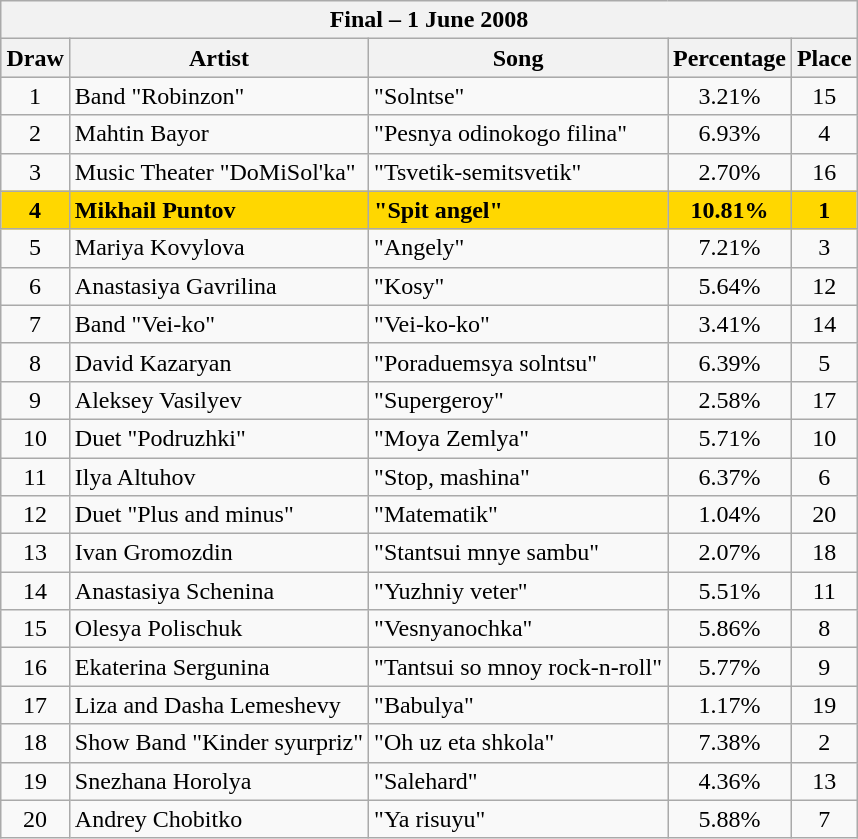<table class="sortable wikitable" style="margin: 1em auto 1em auto; text-align:center">
<tr>
<th colspan="5">Final – 1 June 2008</th>
</tr>
<tr bgcolor="#CCCCCC">
<th>Draw</th>
<th>Artist</th>
<th>Song</th>
<th>Percentage</th>
<th>Place</th>
</tr>
<tr>
<td>1</td>
<td align="left">Band "Robinzon"</td>
<td align="left">"Solntse"</td>
<td>3.21%</td>
<td>15</td>
</tr>
<tr>
<td>2</td>
<td align="left">Mahtin Bayor</td>
<td align="left">"Pesnya odinokogo filina"</td>
<td>6.93%</td>
<td>4</td>
</tr>
<tr>
<td>3</td>
<td align="left">Music Theater "DoMiSol'ka"</td>
<td align="left">"Tsvetik-semitsvetik"</td>
<td>2.70%</td>
<td>16</td>
</tr>
<tr style="font-weight:bold; background:gold;">
<td>4</td>
<td align="left">Mikhail Puntov</td>
<td align="left">"Spit angel"</td>
<td>10.81%</td>
<td>1</td>
</tr>
<tr>
<td>5</td>
<td align="left">Mariya Kovylova</td>
<td align="left">"Angely"</td>
<td>7.21%</td>
<td>3</td>
</tr>
<tr>
<td>6</td>
<td align="left">Anastasiya Gavrilina</td>
<td align="left">"Kosy"</td>
<td>5.64%</td>
<td>12</td>
</tr>
<tr>
<td>7</td>
<td align="left">Band "Vei-ko"</td>
<td align="left">"Vei-ko-ko"</td>
<td>3.41%</td>
<td>14</td>
</tr>
<tr>
<td>8</td>
<td align="left">David Kazaryan</td>
<td align="left">"Poraduemsya solntsu"</td>
<td>6.39%</td>
<td>5</td>
</tr>
<tr>
<td>9</td>
<td align="left">Aleksey Vasilyev</td>
<td align="left">"Supergeroy"</td>
<td>2.58%</td>
<td>17</td>
</tr>
<tr>
<td>10</td>
<td align="left">Duet "Podruzhki"</td>
<td align="left">"Moya Zemlya"</td>
<td>5.71%</td>
<td>10</td>
</tr>
<tr>
<td>11</td>
<td align="left">Ilya Altuhov</td>
<td align="left">"Stop, mashina"</td>
<td>6.37%</td>
<td>6</td>
</tr>
<tr>
<td>12</td>
<td align="left">Duet "Plus and minus"</td>
<td align="left">"Matematik"</td>
<td>1.04%</td>
<td>20</td>
</tr>
<tr>
<td>13</td>
<td align="left">Ivan Gromozdin</td>
<td align="left">"Stantsui mnye sambu"</td>
<td>2.07%</td>
<td>18</td>
</tr>
<tr>
<td>14</td>
<td align="left">Anastasiya Schenina</td>
<td align="left">"Yuzhniy veter"</td>
<td>5.51%</td>
<td>11</td>
</tr>
<tr>
<td>15</td>
<td align="left">Olesya Polischuk</td>
<td align="left">"Vesnyanochka"</td>
<td>5.86%</td>
<td>8</td>
</tr>
<tr>
<td>16</td>
<td align="left">Ekaterina Sergunina</td>
<td align="left">"Tantsui so mnoy rock-n-roll"</td>
<td>5.77%</td>
<td>9</td>
</tr>
<tr>
<td>17</td>
<td align="left">Liza and Dasha Lemeshevy</td>
<td align="left">"Babulya"</td>
<td>1.17%</td>
<td>19</td>
</tr>
<tr>
<td>18</td>
<td align="left">Show Band "Kinder syurpriz"</td>
<td align="left">"Oh uz eta shkola"</td>
<td>7.38%</td>
<td>2</td>
</tr>
<tr>
<td>19</td>
<td align="left">Snezhana Horolya</td>
<td align="left">"Salehard"</td>
<td>4.36%</td>
<td>13</td>
</tr>
<tr>
<td>20</td>
<td align="left">Andrey Chobitko</td>
<td align="left">"Ya risuyu"</td>
<td>5.88%</td>
<td>7</td>
</tr>
</table>
